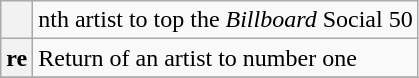<table class="wikitable plainrowheaders">
<tr>
<th scope="col"></th>
<td>nth artist to top the <em>Billboard</em> Social 50</td>
</tr>
<tr>
<th scope="row" style="text-align:center;">re</th>
<td>Return of an artist to number one</td>
</tr>
<tr>
</tr>
</table>
